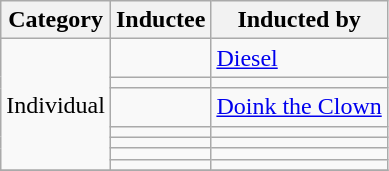<table class="wikitable">
<tr>
<th>Category</th>
<th>Inductee</th>
<th>Inducted by</th>
</tr>
<tr>
<td rowspan="7">Individual</td>
<td></td>
<td><a href='#'>Diesel</a></td>
</tr>
<tr>
<td></td>
<td></td>
</tr>
<tr>
<td></td>
<td><a href='#'>Doink the Clown</a></td>
</tr>
<tr>
<td></td>
<td></td>
</tr>
<tr>
<td></td>
<td></td>
</tr>
<tr>
<td></td>
<td></td>
</tr>
<tr>
<td></td>
<td></td>
</tr>
<tr>
</tr>
</table>
